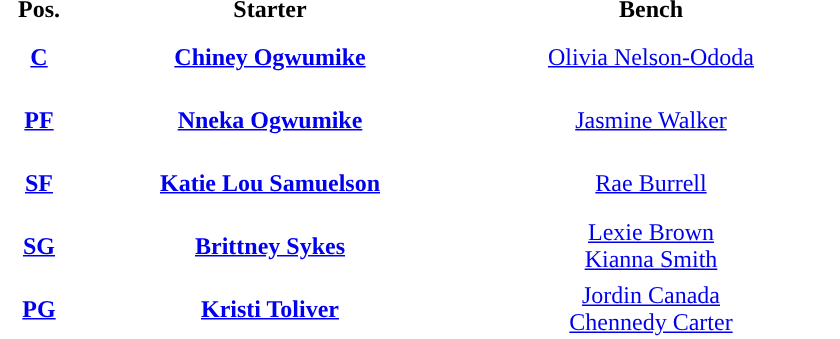<table style="text-align:center; ">
<tr>
<th width="50">Pos.</th>
<th width="250">Starter</th>
<th width="250">Bench</th>
</tr>
<tr style="height:40px; background:white; color:#092C57">
<th><a href='#'><span>C</span></a></th>
<td><strong><a href='#'>Chiney Ogwumike</a></strong></td>
<td><a href='#'>Olivia Nelson-Ododa</a></td>
</tr>
<tr style="height:40px; background:white; color:#092C57">
<th><a href='#'><span>PF</span></a></th>
<td><strong><a href='#'>Nneka Ogwumike</a></strong></td>
<td><a href='#'>Jasmine Walker</a></td>
</tr>
<tr style="height:40px; background:white; color:#092C57">
<th><a href='#'><span>SF</span></a></th>
<td><strong><a href='#'>Katie Lou Samuelson</a></strong></td>
<td><a href='#'>Rae Burrell</a></td>
</tr>
<tr style="height:40px; background:white; color:#092C57">
<th><a href='#'><span>SG</span></a></th>
<td><strong><a href='#'>Brittney Sykes</a></strong></td>
<td><a href='#'>Lexie Brown</a><br><a href='#'>Kianna Smith</a></td>
</tr>
<tr style="height:40px; background:white; color:#092C57">
<th><a href='#'><span>PG</span></a></th>
<td><strong><a href='#'>Kristi Toliver</a></strong></td>
<td><a href='#'>Jordin Canada</a><br><a href='#'>Chennedy Carter</a></td>
</tr>
</table>
